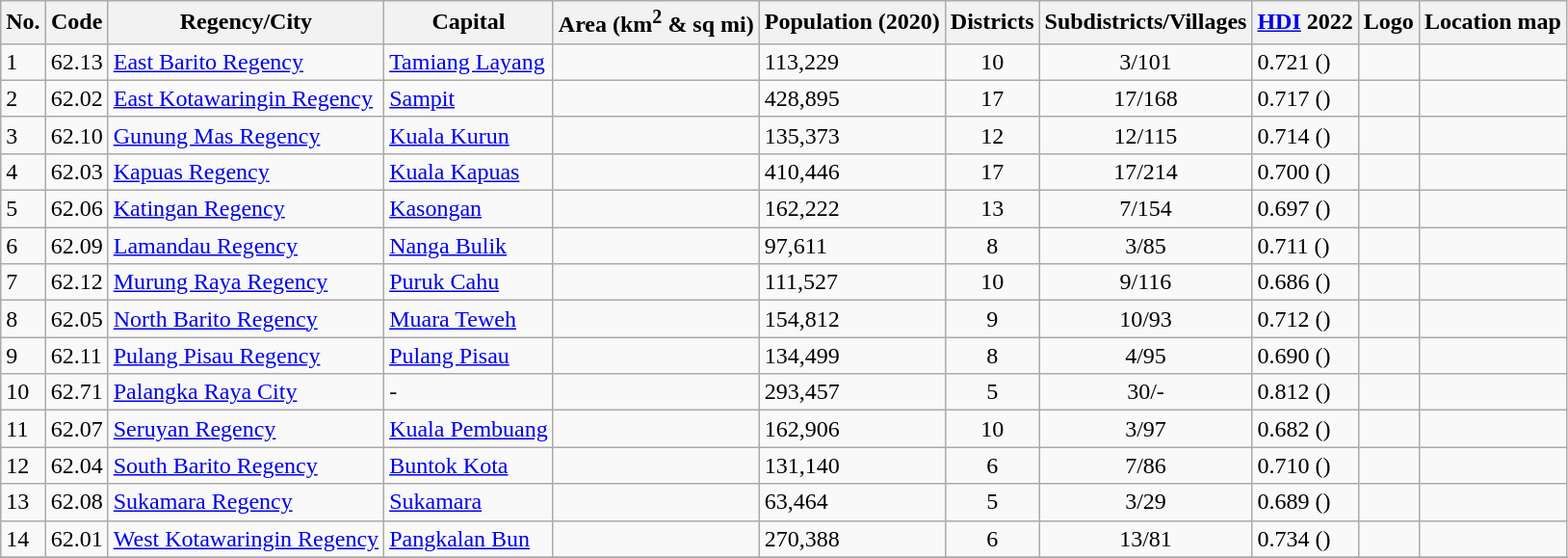<table class="wikitable sortable mw-collapsible">
<tr>
<th>No.</th>
<th>Code</th>
<th>Regency/City</th>
<th>Capital</th>
<th>Area (km<sup>2</sup> & sq mi)</th>
<th>Population (2020)</th>
<th>Districts</th>
<th>Subdistricts/Villages</th>
<th><a href='#'>HDI</a> 2022</th>
<th>Logo</th>
<th>Location map</th>
</tr>
<tr>
<td>1</td>
<td>62.13</td>
<td><a href='#'>East Barito Regency</a></td>
<td><a href='#'>Tamiang Layang</a></td>
<td align="center"></td>
<td>113,229</td>
<td align="center">10</td>
<td align="center">3/101</td>
<td>0.721 ()</td>
<td></td>
<td></td>
</tr>
<tr>
<td>2</td>
<td>62.02</td>
<td><a href='#'>East Kotawaringin Regency</a></td>
<td><a href='#'>Sampit</a></td>
<td align="center"></td>
<td>428,895</td>
<td align="center">17</td>
<td align="center">17/168</td>
<td>0.717 ()</td>
<td></td>
<td></td>
</tr>
<tr>
<td>3</td>
<td>62.10</td>
<td><a href='#'>Gunung Mas Regency</a></td>
<td><a href='#'>Kuala Kurun</a></td>
<td align="center"></td>
<td>135,373</td>
<td align="center">12</td>
<td align="center">12/115</td>
<td>0.714 ()</td>
<td></td>
<td></td>
</tr>
<tr>
<td>4</td>
<td>62.03</td>
<td><a href='#'>Kapuas Regency</a></td>
<td><a href='#'>Kuala Kapuas</a></td>
<td align="center"></td>
<td>410,446</td>
<td align="center">17</td>
<td align="center">17/214</td>
<td>0.700 ()</td>
<td></td>
<td></td>
</tr>
<tr>
<td>5</td>
<td>62.06</td>
<td><a href='#'>Katingan Regency</a></td>
<td><a href='#'>Kasongan</a></td>
<td align="center"></td>
<td>162,222</td>
<td align="center">13</td>
<td align="center">7/154</td>
<td>0.697 ()</td>
<td></td>
<td></td>
</tr>
<tr>
<td>6</td>
<td>62.09</td>
<td><a href='#'>Lamandau Regency</a></td>
<td><a href='#'>Nanga Bulik</a></td>
<td align="center"></td>
<td>97,611</td>
<td align="center">8</td>
<td align="center">3/85</td>
<td>0.711 ()</td>
<td></td>
<td></td>
</tr>
<tr>
<td>7</td>
<td>62.12</td>
<td><a href='#'>Murung Raya Regency</a></td>
<td><a href='#'>Puruk Cahu</a></td>
<td align="center"></td>
<td>111,527</td>
<td align="center">10</td>
<td align="center">9/116</td>
<td>0.686 ()</td>
<td></td>
<td></td>
</tr>
<tr>
<td>8</td>
<td>62.05</td>
<td><a href='#'>North Barito Regency</a></td>
<td><a href='#'>Muara Teweh</a></td>
<td align="center"></td>
<td>154,812</td>
<td align="center">9</td>
<td align="center">10/93</td>
<td>0.712 ()</td>
<td></td>
<td></td>
</tr>
<tr>
<td>9</td>
<td>62.11</td>
<td><a href='#'>Pulang Pisau Regency</a></td>
<td><a href='#'>Pulang Pisau</a></td>
<td align="center"></td>
<td>134,499</td>
<td align="center">8</td>
<td align="center">4/95</td>
<td>0.690 ()</td>
<td></td>
<td></td>
</tr>
<tr>
<td>10</td>
<td>62.71</td>
<td><a href='#'>Palangka Raya City</a></td>
<td>-</td>
<td align="center"></td>
<td>293,457</td>
<td align="center">5</td>
<td align="center">30/-</td>
<td>0.812 ()</td>
<td></td>
<td></td>
</tr>
<tr>
<td>11</td>
<td>62.07</td>
<td><a href='#'>Seruyan Regency</a></td>
<td><a href='#'>Kuala Pembuang</a></td>
<td align="center"></td>
<td>162,906</td>
<td align="center">10</td>
<td align="center">3/97</td>
<td>0.682 ()</td>
<td></td>
<td></td>
</tr>
<tr>
<td>12</td>
<td>62.04</td>
<td><a href='#'>South Barito Regency</a></td>
<td><a href='#'>Buntok Kota</a></td>
<td align="center"></td>
<td>131,140</td>
<td align="center">6</td>
<td align="center">7/86</td>
<td>0.710 ()</td>
<td></td>
<td></td>
</tr>
<tr>
<td>13</td>
<td>62.08</td>
<td><a href='#'>Sukamara Regency</a></td>
<td><a href='#'>Sukamara</a></td>
<td align="center"></td>
<td>63,464</td>
<td align="center">5</td>
<td align="center">3/29</td>
<td>0.689 ()</td>
<td></td>
<td></td>
</tr>
<tr>
<td>14</td>
<td>62.01</td>
<td><a href='#'>West Kotawaringin Regency</a></td>
<td><a href='#'>Pangkalan Bun</a></td>
<td align="center"></td>
<td>270,388</td>
<td align="center">6</td>
<td align="center">13/81</td>
<td>0.734 ()</td>
<td></td>
<td></td>
</tr>
<tr>
</tr>
</table>
